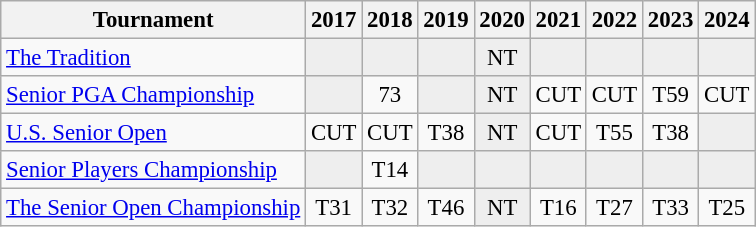<table class="wikitable" style="font-size:95%;text-align:center;">
<tr>
<th>Tournament</th>
<th>2017</th>
<th>2018</th>
<th>2019</th>
<th>2020</th>
<th>2021</th>
<th>2022</th>
<th>2023</th>
<th>2024</th>
</tr>
<tr>
<td align=left><a href='#'>The Tradition</a></td>
<td style="background:#eeeeee;"></td>
<td style="background:#eeeeee;"></td>
<td style="background:#eeeeee;"></td>
<td style="background:#eeeeee;">NT</td>
<td style="background:#eeeeee;"></td>
<td style="background:#eeeeee;"></td>
<td style="background:#eeeeee;"></td>
<td style="background:#eeeeee;"></td>
</tr>
<tr>
<td align=left><a href='#'>Senior PGA Championship</a></td>
<td style="background:#eeeeee;"></td>
<td>73</td>
<td style="background:#eeeeee;"></td>
<td style="background:#eeeeee;">NT</td>
<td>CUT</td>
<td>CUT</td>
<td>T59</td>
<td>CUT</td>
</tr>
<tr>
<td align=left><a href='#'>U.S. Senior Open</a></td>
<td>CUT</td>
<td>CUT</td>
<td>T38</td>
<td style="background:#eeeeee;">NT</td>
<td>CUT</td>
<td>T55</td>
<td>T38</td>
<td style="background:#eeeeee;"></td>
</tr>
<tr>
<td align=left><a href='#'>Senior Players Championship</a></td>
<td style="background:#eeeeee;"></td>
<td>T14</td>
<td style="background:#eeeeee;"></td>
<td style="background:#eeeeee;"></td>
<td style="background:#eeeeee;"></td>
<td style="background:#eeeeee;"></td>
<td style="background:#eeeeee;"></td>
<td style="background:#eeeeee;"></td>
</tr>
<tr>
<td align=left><a href='#'>The Senior Open Championship</a></td>
<td>T31</td>
<td>T32</td>
<td>T46</td>
<td style="background:#eeeeee;">NT</td>
<td>T16</td>
<td>T27</td>
<td>T33</td>
<td>T25</td>
</tr>
</table>
